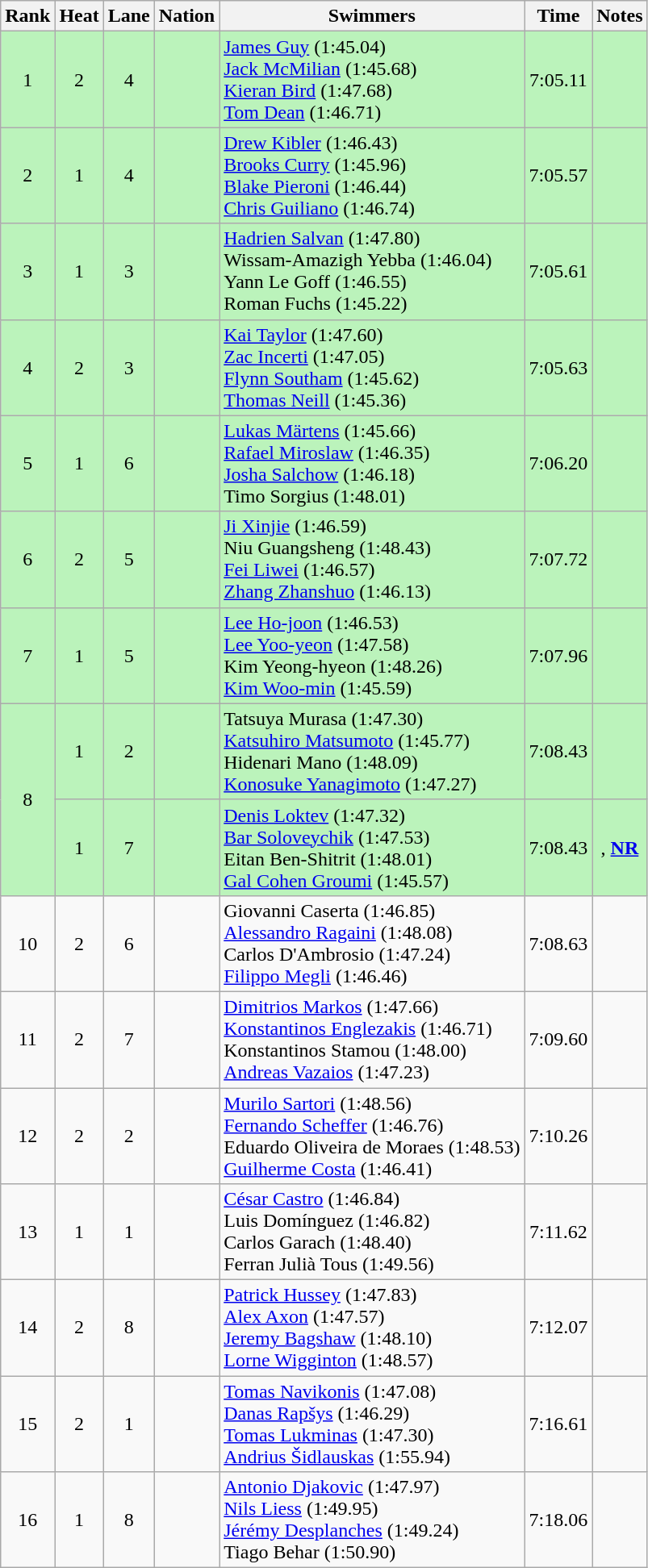<table class="wikitable sortable mw-collapsible" style="text-align:center">
<tr>
<th scope="col">Rank</th>
<th scope="col">Heat</th>
<th scope="col">Lane</th>
<th scope="col">Nation</th>
<th scope="col">Swimmers</th>
<th scope="col">Time</th>
<th scope="col">Notes</th>
</tr>
<tr bgcolor=bbf3bb>
<td>1</td>
<td>2</td>
<td>4</td>
<td align="left" valign="middle"></td>
<td align="left" valighn="top"><a href='#'>James Guy</a> (1:45.04)<br><a href='#'>Jack McMilian</a> (1:45.68)<br><a href='#'>Kieran Bird</a> (1:47.68)<br><a href='#'>Tom Dean</a> (1:46.71)</td>
<td>7:05.11</td>
<td></td>
</tr>
<tr bgcolor=bbf3bb>
<td>2</td>
<td>1</td>
<td>4</td>
<td align="left" valign="middle"></td>
<td align="left" valighn="top"><a href='#'>Drew Kibler</a> (1:46.43)<br><a href='#'>Brooks Curry</a> (1:45.96)<br><a href='#'>Blake Pieroni</a> (1:46.44)<br><a href='#'>Chris Guiliano</a> (1:46.74)</td>
<td>7:05.57</td>
<td></td>
</tr>
<tr bgcolor=bbf3bb>
<td>3</td>
<td>1</td>
<td>3</td>
<td align="left" valign="middle"></td>
<td align="left" valighn="top"><a href='#'>Hadrien Salvan</a> (1:47.80)<br>Wissam-Amazigh Yebba (1:46.04)<br>Yann Le Goff (1:46.55)<br>Roman Fuchs (1:45.22)</td>
<td>7:05.61</td>
<td></td>
</tr>
<tr bgcolor=bbf3bb>
<td>4</td>
<td>2</td>
<td>3</td>
<td align="left" valign="middle"></td>
<td align="left" valighn="top"><a href='#'>Kai Taylor</a> (1:47.60)<br><a href='#'>Zac Incerti</a> (1:47.05)<br><a href='#'>Flynn Southam</a> (1:45.62)<br><a href='#'>Thomas Neill</a> (1:45.36)</td>
<td>7:05.63</td>
<td></td>
</tr>
<tr bgcolor=bbf3bb>
<td>5</td>
<td>1</td>
<td>6</td>
<td align="left" valign="middle"></td>
<td align="left" valighn="top"><a href='#'>Lukas Märtens</a> (1:45.66)<br><a href='#'>Rafael Miroslaw</a> (1:46.35)<br><a href='#'>Josha Salchow</a> (1:46.18)<br>Timo Sorgius (1:48.01)</td>
<td>7:06.20</td>
<td></td>
</tr>
<tr bgcolor=bbf3bb>
<td>6</td>
<td>2</td>
<td>5</td>
<td align="left" valign="middle"></td>
<td align="left" valighn="top"><a href='#'>Ji Xinjie</a> (1:46.59)<br>Niu Guangsheng (1:48.43)<br><a href='#'>Fei Liwei</a> (1:46.57)<br><a href='#'>Zhang Zhanshuo</a> (1:46.13)</td>
<td>7:07.72</td>
<td></td>
</tr>
<tr bgcolor=bbf3bb>
<td>7</td>
<td>1</td>
<td>5</td>
<td align="left" valign="middle"></td>
<td align="left" valighn="top"><a href='#'>Lee Ho-joon</a> (1:46.53)<br><a href='#'>Lee Yoo-yeon</a> (1:47.58)<br>Kim Yeong-hyeon (1:48.26)<br><a href='#'>Kim Woo-min</a> (1:45.59)</td>
<td>7:07.96</td>
<td></td>
</tr>
<tr bgcolor=bbf3bb>
<td rowspan=2>8</td>
<td>1</td>
<td>2</td>
<td align="left" valign="middle"></td>
<td align="left" valighn="top">Tatsuya Murasa (1:47.30)<br><a href='#'>Katsuhiro Matsumoto</a> (1:45.77)<br>Hidenari Mano (1:48.09)<br><a href='#'>Konosuke Yanagimoto</a> (1:47.27)</td>
<td>7:08.43</td>
<td></td>
</tr>
<tr bgcolor=bbf3bb>
<td>1</td>
<td>7</td>
<td align="left" valign="middle"></td>
<td align="left" valighn="top"><a href='#'>Denis Loktev</a> (1:47.32)<br><a href='#'>Bar Soloveychik</a> (1:47.53)<br>Eitan Ben-Shitrit (1:48.01)<br><a href='#'>Gal Cohen Groumi</a> (1:45.57)</td>
<td>7:08.43</td>
<td>, <strong><a href='#'>NR</a></strong></td>
</tr>
<tr>
<td>10</td>
<td>2</td>
<td>6</td>
<td align="left" valign="middle"></td>
<td align="left" valighn="top">Giovanni Caserta (1:46.85)<br><a href='#'>Alessandro Ragaini</a> (1:48.08)<br>Carlos D'Ambrosio (1:47.24)<br><a href='#'>Filippo Megli</a> (1:46.46)</td>
<td>7:08.63</td>
<td></td>
</tr>
<tr>
<td>11</td>
<td>2</td>
<td>7</td>
<td align="left" valign="middle"></td>
<td align="left" valighn="top"><a href='#'>Dimitrios Markos</a> (1:47.66)<br><a href='#'>Konstantinos Englezakis</a> (1:46.71)<br>Konstantinos Stamou (1:48.00)<br><a href='#'>Andreas Vazaios</a> (1:47.23)</td>
<td>7:09.60</td>
<td></td>
</tr>
<tr>
<td>12</td>
<td>2</td>
<td>2</td>
<td align="left" valign="middle"></td>
<td align="left" valighn="top"><a href='#'>Murilo Sartori</a> (1:48.56)<br><a href='#'>Fernando Scheffer</a> (1:46.76)<br>Eduardo Oliveira de Moraes (1:48.53)<br><a href='#'>Guilherme Costa</a> (1:46.41)</td>
<td>7:10.26</td>
<td></td>
</tr>
<tr>
<td>13</td>
<td>1</td>
<td>1</td>
<td align="left" valign="middle"></td>
<td align="left" valighn="top"><a href='#'>César Castro</a> (1:46.84)<br>Luis Domínguez (1:46.82)<br>Carlos Garach (1:48.40)<br>Ferran Julià Tous (1:49.56)</td>
<td>7:11.62</td>
<td></td>
</tr>
<tr>
<td>14</td>
<td>2</td>
<td>8</td>
<td align="left" valign="middle"></td>
<td align="left" valighn="top"><a href='#'>Patrick Hussey</a> (1:47.83)<br><a href='#'>Alex Axon</a> (1:47.57)<br><a href='#'>Jeremy Bagshaw</a> (1:48.10)<br><a href='#'>Lorne Wigginton</a> (1:48.57)</td>
<td>7:12.07</td>
<td></td>
</tr>
<tr>
<td>15</td>
<td>2</td>
<td>1</td>
<td align="left" valign="middle"></td>
<td align="left" valighn="top"><a href='#'>Tomas Navikonis</a> (1:47.08)<br><a href='#'>Danas Rapšys</a> (1:46.29)<br><a href='#'>Tomas Lukminas</a> (1:47.30)<br><a href='#'>Andrius Šidlauskas</a> (1:55.94)</td>
<td>7:16.61</td>
<td></td>
</tr>
<tr>
<td>16</td>
<td>1</td>
<td>8</td>
<td align="left" valign="middle"></td>
<td align="left" valighn="top"><a href='#'>Antonio Djakovic</a> (1:47.97)<br><a href='#'>Nils Liess</a> (1:49.95)<br><a href='#'>Jérémy Desplanches</a> (1:49.24)<br>Tiago Behar (1:50.90)</td>
<td>7:18.06</td>
<td></td>
</tr>
</table>
